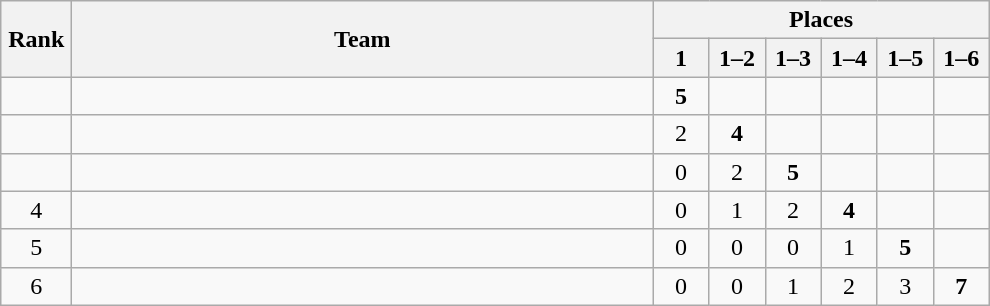<table class="wikitable" style="text-align:center">
<tr>
<th rowspan="2" width=40>Rank</th>
<th rowspan="2" width=380>Team</th>
<th colspan="7">Places</th>
</tr>
<tr>
<th width=30>1</th>
<th width=30>1–2</th>
<th width=30>1–3</th>
<th width=30>1–4</th>
<th width=30>1–5</th>
<th width=30>1–6</th>
</tr>
<tr>
<td></td>
<td align=left></td>
<td><strong>5</strong></td>
<td></td>
<td></td>
<td></td>
<td></td>
<td></td>
</tr>
<tr>
<td></td>
<td align=left></td>
<td>2</td>
<td><strong>4</strong></td>
<td></td>
<td></td>
<td></td>
<td></td>
</tr>
<tr>
<td></td>
<td align=left></td>
<td>0</td>
<td>2</td>
<td><strong>5</strong></td>
<td></td>
<td></td>
<td></td>
</tr>
<tr>
<td>4</td>
<td align=left></td>
<td>0</td>
<td>1</td>
<td>2</td>
<td><strong>4</strong></td>
<td></td>
<td></td>
</tr>
<tr>
<td>5</td>
<td align=left></td>
<td>0</td>
<td>0</td>
<td>0</td>
<td>1</td>
<td><strong>5</strong></td>
<td></td>
</tr>
<tr>
<td>6</td>
<td align=left></td>
<td>0</td>
<td>0</td>
<td>1</td>
<td>2</td>
<td>3</td>
<td><strong>7</strong></td>
</tr>
</table>
